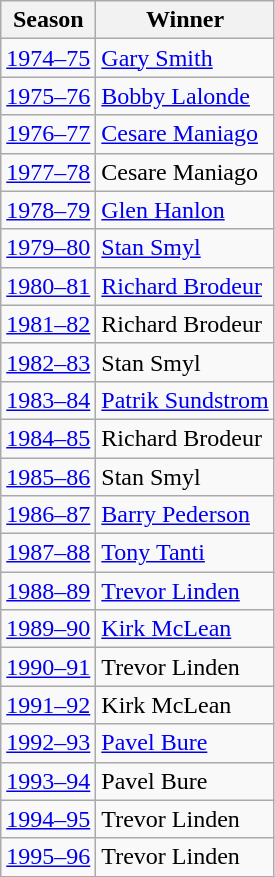<table class="wikitable">
<tr>
<th>Season</th>
<th>Winner</th>
</tr>
<tr>
<td><a href='#'>1974–75</a></td>
<td><a href='#'>Gary Smith</a></td>
</tr>
<tr>
<td><a href='#'>1975–76</a></td>
<td><a href='#'>Bobby Lalonde</a></td>
</tr>
<tr>
<td><a href='#'>1976–77</a></td>
<td><a href='#'>Cesare Maniago</a></td>
</tr>
<tr>
<td><a href='#'>1977–78</a></td>
<td>Cesare Maniago</td>
</tr>
<tr>
<td><a href='#'>1978–79</a></td>
<td><a href='#'>Glen Hanlon</a></td>
</tr>
<tr>
<td><a href='#'>1979–80</a></td>
<td><a href='#'>Stan Smyl</a></td>
</tr>
<tr>
<td><a href='#'>1980–81</a></td>
<td><a href='#'>Richard Brodeur</a></td>
</tr>
<tr>
<td><a href='#'>1981–82</a></td>
<td>Richard Brodeur</td>
</tr>
<tr>
<td><a href='#'>1982–83</a></td>
<td>Stan Smyl</td>
</tr>
<tr>
<td><a href='#'>1983–84</a></td>
<td><a href='#'>Patrik Sundstrom</a></td>
</tr>
<tr>
<td><a href='#'>1984–85</a></td>
<td>Richard Brodeur</td>
</tr>
<tr>
<td><a href='#'>1985–86</a></td>
<td>Stan Smyl</td>
</tr>
<tr>
<td><a href='#'>1986–87</a></td>
<td><a href='#'>Barry Pederson</a></td>
</tr>
<tr>
<td><a href='#'>1987–88</a></td>
<td><a href='#'>Tony Tanti</a></td>
</tr>
<tr>
<td><a href='#'>1988–89</a></td>
<td><a href='#'>Trevor Linden</a></td>
</tr>
<tr>
<td><a href='#'>1989–90</a></td>
<td><a href='#'>Kirk McLean</a></td>
</tr>
<tr>
<td><a href='#'>1990–91</a></td>
<td>Trevor Linden</td>
</tr>
<tr>
<td><a href='#'>1991–92</a></td>
<td>Kirk McLean</td>
</tr>
<tr>
<td><a href='#'>1992–93</a></td>
<td><a href='#'>Pavel Bure</a></td>
</tr>
<tr>
<td><a href='#'>1993–94</a></td>
<td>Pavel Bure</td>
</tr>
<tr>
<td><a href='#'>1994–95</a></td>
<td>Trevor Linden</td>
</tr>
<tr>
<td><a href='#'>1995–96</a></td>
<td>Trevor Linden</td>
</tr>
</table>
